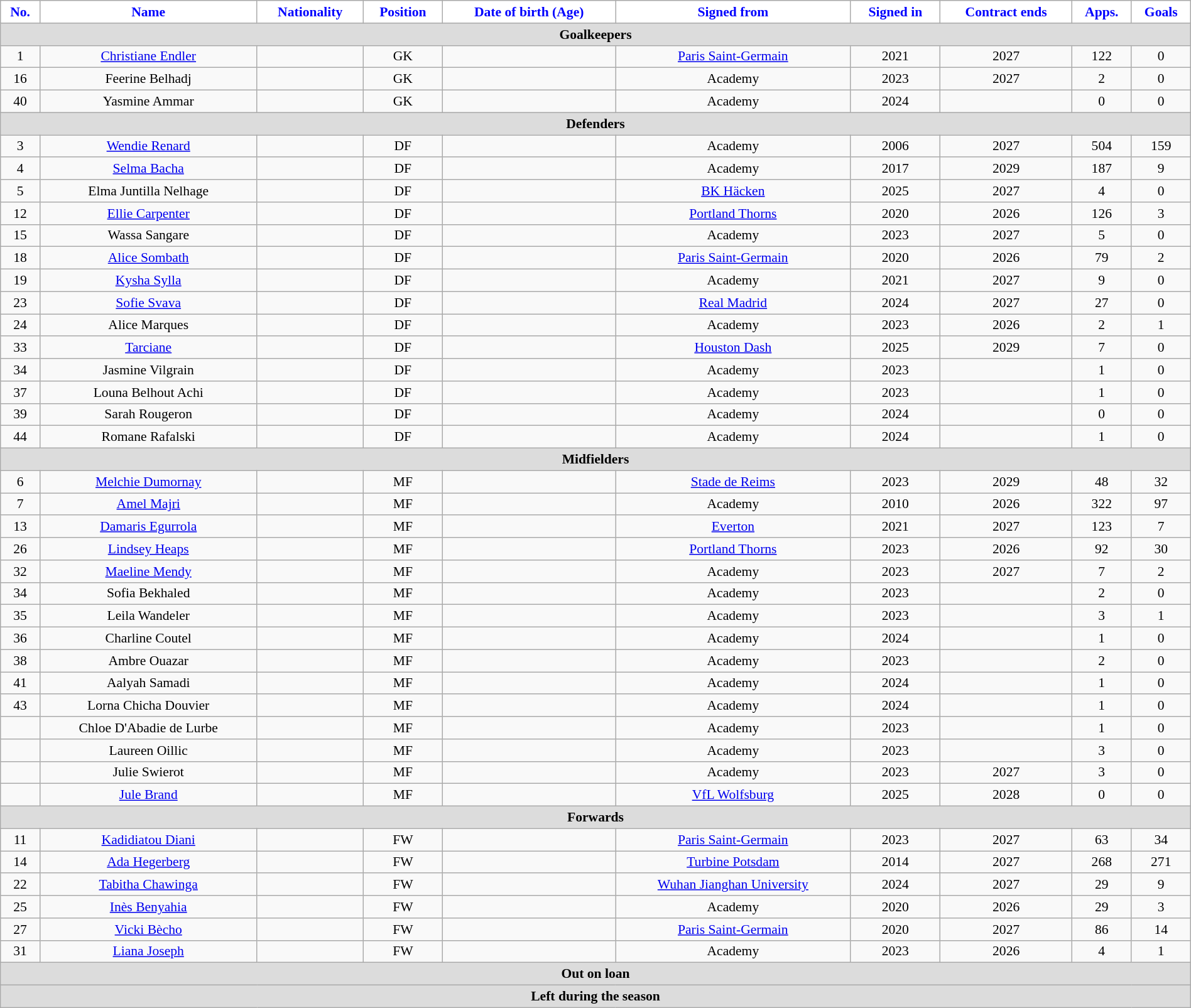<table class="wikitable"  style="text-align:center; font-size:90%; width:100%;">
<tr>
<th style="background:#FFFFFF; color:blue; text-align:center;">No.</th>
<th style="background:#FFFFFF; color:blue; text-align:center;">Name</th>
<th style="background:#FFFFFF; color:blue; text-align:center;">Nationality</th>
<th style="background:#FFFFFF; color:blue; text-align:center;">Position</th>
<th style="background:#FFFFFF; color:blue; text-align:center;">Date of birth (Age)</th>
<th style="background:#FFFFFF; color:blue; text-align:center;">Signed from</th>
<th style="background:#FFFFFF; color:blue; text-align:center;">Signed in</th>
<th style="background:#FFFFFF; color:blue; text-align:center;">Contract ends</th>
<th style="background:#FFFFFF; color:blue; text-align:center;">Apps.</th>
<th style="background:#FFFFFF; color:blue; text-align:center;">Goals</th>
</tr>
<tr>
<th colspan="11"  style="background:#dcdcdc; text-align:center;">Goalkeepers</th>
</tr>
<tr>
<td>1</td>
<td><a href='#'>Christiane Endler</a></td>
<td></td>
<td>GK</td>
<td></td>
<td><a href='#'>Paris Saint-Germain</a></td>
<td>2021</td>
<td>2027</td>
<td>122</td>
<td>0</td>
</tr>
<tr>
<td>16</td>
<td>Feerine Belhadj</td>
<td></td>
<td>GK</td>
<td></td>
<td>Academy</td>
<td>2023</td>
<td>2027</td>
<td>2</td>
<td>0</td>
</tr>
<tr>
<td>40</td>
<td>Yasmine Ammar</td>
<td></td>
<td>GK</td>
<td></td>
<td>Academy</td>
<td>2024</td>
<td></td>
<td>0</td>
<td>0</td>
</tr>
<tr>
<th colspan="11"  style="background:#dcdcdc; text-align:center;">Defenders</th>
</tr>
<tr>
<td>3</td>
<td><a href='#'>Wendie Renard</a> </td>
<td></td>
<td>DF</td>
<td></td>
<td>Academy</td>
<td>2006</td>
<td>2027</td>
<td>504</td>
<td>159</td>
</tr>
<tr>
<td>4</td>
<td><a href='#'>Selma Bacha</a></td>
<td></td>
<td>DF</td>
<td></td>
<td>Academy</td>
<td>2017</td>
<td>2029</td>
<td>187</td>
<td>9</td>
</tr>
<tr>
<td>5</td>
<td>Elma Juntilla Nelhage</td>
<td></td>
<td>DF</td>
<td></td>
<td><a href='#'>BK Häcken</a></td>
<td>2025</td>
<td>2027</td>
<td>4</td>
<td>0</td>
</tr>
<tr>
<td>12</td>
<td><a href='#'>Ellie Carpenter</a></td>
<td></td>
<td>DF</td>
<td></td>
<td><a href='#'>Portland Thorns</a></td>
<td>2020</td>
<td>2026</td>
<td>126</td>
<td>3</td>
</tr>
<tr>
<td>15</td>
<td>Wassa Sangare</td>
<td></td>
<td>DF</td>
<td></td>
<td>Academy</td>
<td>2023</td>
<td>2027</td>
<td>5</td>
<td>0</td>
</tr>
<tr>
<td>18</td>
<td><a href='#'>Alice Sombath</a></td>
<td></td>
<td>DF</td>
<td></td>
<td><a href='#'>Paris Saint-Germain</a></td>
<td>2020</td>
<td>2026</td>
<td>79</td>
<td>2</td>
</tr>
<tr>
<td>19</td>
<td><a href='#'>Kysha Sylla</a></td>
<td></td>
<td>DF</td>
<td></td>
<td>Academy</td>
<td>2021</td>
<td>2027</td>
<td>9</td>
<td>0</td>
</tr>
<tr>
<td>23</td>
<td><a href='#'>Sofie Svava</a></td>
<td></td>
<td>DF</td>
<td></td>
<td><a href='#'>Real Madrid</a></td>
<td>2024</td>
<td>2027</td>
<td>27</td>
<td>0</td>
</tr>
<tr>
<td>24</td>
<td>Alice Marques</td>
<td></td>
<td>DF</td>
<td></td>
<td>Academy</td>
<td>2023</td>
<td>2026</td>
<td>2</td>
<td>1</td>
</tr>
<tr>
<td>33</td>
<td><a href='#'>Tarciane</a></td>
<td></td>
<td>DF</td>
<td></td>
<td><a href='#'>Houston Dash</a></td>
<td>2025</td>
<td>2029</td>
<td>7</td>
<td>0</td>
</tr>
<tr>
<td>34</td>
<td>Jasmine Vilgrain</td>
<td></td>
<td>DF</td>
<td></td>
<td>Academy</td>
<td>2023</td>
<td></td>
<td>1</td>
<td>0</td>
</tr>
<tr>
<td>37</td>
<td>Louna Belhout Achi</td>
<td></td>
<td>DF</td>
<td></td>
<td>Academy</td>
<td>2023</td>
<td></td>
<td>1</td>
<td>0</td>
</tr>
<tr>
<td>39</td>
<td>Sarah Rougeron</td>
<td></td>
<td>DF</td>
<td></td>
<td>Academy</td>
<td>2024</td>
<td></td>
<td>0</td>
<td>0</td>
</tr>
<tr>
<td>44</td>
<td>Romane Rafalski</td>
<td></td>
<td>DF</td>
<td></td>
<td>Academy</td>
<td>2024</td>
<td></td>
<td>1</td>
<td>0</td>
</tr>
<tr>
<th colspan="11"  style="background:#dcdcdc; text-align:center;">Midfielders</th>
</tr>
<tr>
<td>6</td>
<td><a href='#'>Melchie Dumornay</a></td>
<td></td>
<td>MF</td>
<td></td>
<td><a href='#'>Stade de Reims</a></td>
<td>2023</td>
<td>2029</td>
<td>48</td>
<td>32</td>
</tr>
<tr>
<td>7</td>
<td><a href='#'>Amel Majri</a></td>
<td></td>
<td>MF</td>
<td></td>
<td>Academy</td>
<td>2010</td>
<td>2026</td>
<td>322</td>
<td>97</td>
</tr>
<tr>
<td>13</td>
<td><a href='#'>Damaris Egurrola</a></td>
<td></td>
<td>MF</td>
<td></td>
<td><a href='#'>Everton</a></td>
<td>2021</td>
<td>2027</td>
<td>123</td>
<td>7</td>
</tr>
<tr>
<td>26</td>
<td><a href='#'>Lindsey Heaps</a></td>
<td></td>
<td>MF</td>
<td></td>
<td><a href='#'>Portland Thorns</a></td>
<td>2023</td>
<td>2026</td>
<td>92</td>
<td>30</td>
</tr>
<tr>
<td>32</td>
<td><a href='#'>Maeline Mendy</a></td>
<td></td>
<td>MF</td>
<td></td>
<td>Academy</td>
<td>2023</td>
<td>2027</td>
<td>7</td>
<td>2</td>
</tr>
<tr>
<td>34</td>
<td>Sofia Bekhaled</td>
<td></td>
<td>MF</td>
<td></td>
<td>Academy</td>
<td>2023</td>
<td></td>
<td>2</td>
<td>0</td>
</tr>
<tr>
<td>35</td>
<td>Leila Wandeler</td>
<td></td>
<td>MF</td>
<td></td>
<td>Academy</td>
<td>2023</td>
<td></td>
<td>3</td>
<td>1</td>
</tr>
<tr>
<td>36</td>
<td>Charline Coutel</td>
<td></td>
<td>MF</td>
<td></td>
<td>Academy</td>
<td>2024</td>
<td></td>
<td>1</td>
<td>0</td>
</tr>
<tr>
<td>38</td>
<td>Ambre Ouazar</td>
<td></td>
<td>MF</td>
<td></td>
<td>Academy</td>
<td>2023</td>
<td></td>
<td>2</td>
<td>0</td>
</tr>
<tr>
<td>41</td>
<td>Aalyah Samadi</td>
<td></td>
<td>MF</td>
<td></td>
<td>Academy</td>
<td>2024</td>
<td></td>
<td>1</td>
<td>0</td>
</tr>
<tr>
<td>43</td>
<td>Lorna Chicha Douvier</td>
<td></td>
<td>MF</td>
<td></td>
<td>Academy</td>
<td>2024</td>
<td></td>
<td>1</td>
<td>0</td>
</tr>
<tr>
<td></td>
<td>Chloe D'Abadie de Lurbe</td>
<td></td>
<td>MF</td>
<td></td>
<td>Academy</td>
<td>2023</td>
<td></td>
<td>1</td>
<td>0</td>
</tr>
<tr>
<td></td>
<td>Laureen Oillic</td>
<td></td>
<td>MF</td>
<td></td>
<td>Academy</td>
<td>2023</td>
<td></td>
<td>3</td>
<td>0</td>
</tr>
<tr>
<td></td>
<td>Julie Swierot</td>
<td></td>
<td>MF</td>
<td></td>
<td>Academy</td>
<td>2023</td>
<td>2027</td>
<td>3</td>
<td>0</td>
</tr>
<tr>
<td></td>
<td><a href='#'>Jule Brand</a></td>
<td></td>
<td>MF</td>
<td></td>
<td><a href='#'>VfL Wolfsburg</a></td>
<td>2025</td>
<td>2028</td>
<td>0</td>
<td>0</td>
</tr>
<tr>
<th colspan="11"  style="background:#dcdcdc; text-align:center;">Forwards</th>
</tr>
<tr>
<td>11</td>
<td><a href='#'>Kadidiatou Diani</a></td>
<td></td>
<td>FW</td>
<td></td>
<td><a href='#'>Paris Saint-Germain</a></td>
<td>2023</td>
<td>2027</td>
<td>63</td>
<td>34</td>
</tr>
<tr>
<td>14</td>
<td><a href='#'>Ada Hegerberg</a></td>
<td></td>
<td>FW</td>
<td></td>
<td><a href='#'>Turbine Potsdam</a></td>
<td>2014</td>
<td>2027</td>
<td>268</td>
<td>271</td>
</tr>
<tr>
<td>22</td>
<td><a href='#'>Tabitha Chawinga</a></td>
<td></td>
<td>FW</td>
<td></td>
<td><a href='#'>Wuhan Jianghan University</a></td>
<td>2024</td>
<td>2027</td>
<td>29</td>
<td>9</td>
</tr>
<tr>
<td>25</td>
<td><a href='#'>Inès Benyahia</a></td>
<td></td>
<td>FW</td>
<td></td>
<td>Academy</td>
<td>2020</td>
<td>2026</td>
<td>29</td>
<td>3</td>
</tr>
<tr>
<td>27</td>
<td><a href='#'>Vicki Bècho</a></td>
<td></td>
<td>FW</td>
<td></td>
<td><a href='#'>Paris Saint-Germain</a></td>
<td>2020</td>
<td>2027</td>
<td>86</td>
<td>14</td>
</tr>
<tr>
<td>31</td>
<td><a href='#'>Liana Joseph</a></td>
<td></td>
<td>FW</td>
<td></td>
<td>Academy</td>
<td>2023</td>
<td>2026</td>
<td>4</td>
<td>1</td>
</tr>
<tr>
<th colspan="11"  style="background:#dcdcdc; text-align:center;">Out on loan</th>
</tr>
<tr>
<th colspan="11"  style="background:#dcdcdc; text-align:center;">Left during the season</th>
</tr>
</table>
